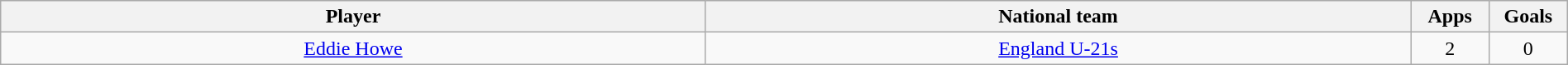<table class="wikitable" style="text-align:center" width=100%>
<tr>
<th width=45%>Player</th>
<th width=45%>National team</th>
<th width=5%>Apps</th>
<th width=5%>Goals</th>
</tr>
<tr>
<td> <a href='#'>Eddie Howe</a></td>
<td><a href='#'>England U-21s</a></td>
<td>2</td>
<td>0</td>
</tr>
</table>
